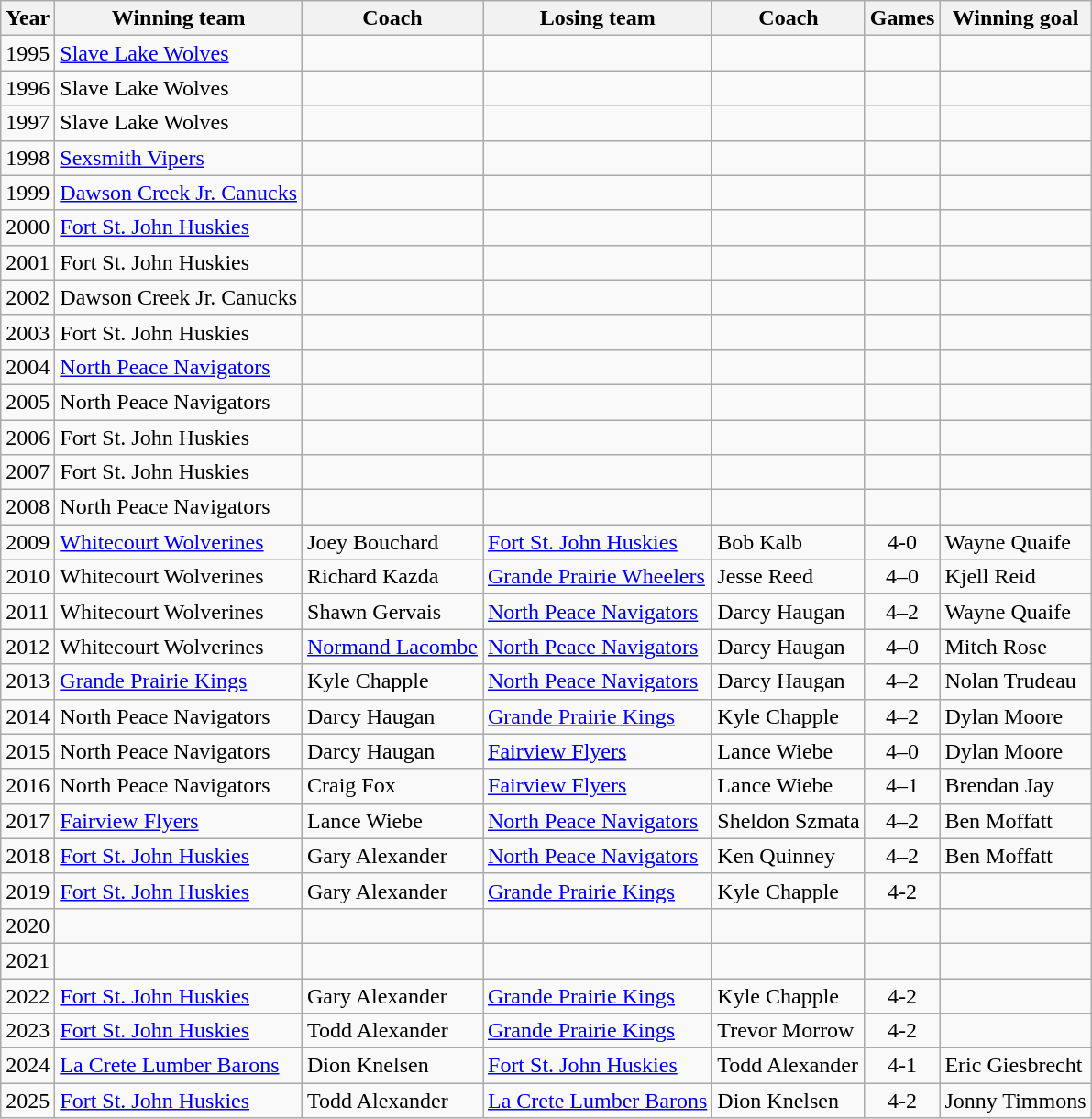<table class="wikitable">
<tr>
<th>Year</th>
<th>Winning team</th>
<th>Coach</th>
<th>Losing team</th>
<th>Coach</th>
<th>Games</th>
<th>Winning goal</th>
</tr>
<tr>
<td>1995</td>
<td><a href='#'>Slave Lake Wolves</a></td>
<td></td>
<td></td>
<td></td>
<td></td>
<td></td>
</tr>
<tr>
<td>1996</td>
<td>Slave Lake Wolves</td>
<td></td>
<td></td>
<td></td>
<td></td>
<td></td>
</tr>
<tr>
<td>1997</td>
<td>Slave Lake Wolves</td>
<td></td>
<td></td>
<td></td>
<td></td>
<td></td>
</tr>
<tr>
<td>1998</td>
<td><a href='#'>Sexsmith Vipers</a></td>
<td></td>
<td></td>
<td></td>
<td></td>
<td></td>
</tr>
<tr>
<td>1999</td>
<td><a href='#'>Dawson Creek Jr. Canucks</a></td>
<td></td>
<td></td>
<td></td>
<td></td>
<td></td>
</tr>
<tr>
<td>2000</td>
<td><a href='#'>Fort St. John Huskies</a></td>
<td></td>
<td></td>
<td></td>
<td></td>
<td></td>
</tr>
<tr>
<td>2001</td>
<td>Fort St. John Huskies</td>
<td></td>
<td></td>
<td></td>
<td></td>
<td></td>
</tr>
<tr>
<td>2002</td>
<td>Dawson Creek Jr. Canucks</td>
<td></td>
<td></td>
<td></td>
<td></td>
<td></td>
</tr>
<tr>
<td>2003</td>
<td>Fort St. John Huskies</td>
<td></td>
<td></td>
<td></td>
<td></td>
<td></td>
</tr>
<tr>
<td>2004</td>
<td><a href='#'>North Peace Navigators</a></td>
<td></td>
<td></td>
<td></td>
<td></td>
<td></td>
</tr>
<tr>
<td>2005</td>
<td>North Peace Navigators</td>
<td></td>
<td></td>
<td></td>
<td></td>
<td></td>
</tr>
<tr>
<td>2006</td>
<td>Fort St. John Huskies</td>
<td></td>
<td></td>
<td></td>
<td></td>
<td></td>
</tr>
<tr>
<td>2007</td>
<td>Fort St. John Huskies</td>
<td></td>
<td></td>
<td></td>
<td></td>
<td></td>
</tr>
<tr>
<td>2008</td>
<td>North Peace Navigators</td>
<td></td>
<td></td>
<td></td>
<td></td>
<td></td>
</tr>
<tr>
<td>2009</td>
<td><a href='#'>Whitecourt Wolverines</a></td>
<td>Joey Bouchard</td>
<td><a href='#'>Fort St. John Huskies</a></td>
<td>Bob Kalb</td>
<td align=center>4-0</td>
<td>Wayne Quaife </td>
</tr>
<tr>
<td>2010</td>
<td>Whitecourt Wolverines</td>
<td>Richard Kazda</td>
<td><a href='#'>Grande Prairie Wheelers</a></td>
<td>Jesse Reed</td>
<td align=center>4–0</td>
<td>Kjell Reid </td>
</tr>
<tr>
<td>2011</td>
<td>Whitecourt Wolverines</td>
<td>Shawn Gervais</td>
<td><a href='#'>North Peace Navigators</a></td>
<td>Darcy Haugan</td>
<td align=center>4–2</td>
<td>Wayne Quaife </td>
</tr>
<tr>
<td>2012</td>
<td>Whitecourt Wolverines</td>
<td><a href='#'>Normand Lacombe</a></td>
<td><a href='#'>North Peace Navigators</a></td>
<td>Darcy Haugan</td>
<td align=center>4–0</td>
<td>Mitch Rose </td>
</tr>
<tr>
<td>2013</td>
<td><a href='#'>Grande Prairie Kings</a></td>
<td>Kyle Chapple</td>
<td><a href='#'>North Peace Navigators</a></td>
<td>Darcy Haugan</td>
<td align=center>4–2</td>
<td>Nolan Trudeau </td>
</tr>
<tr>
<td>2014</td>
<td>North Peace Navigators</td>
<td>Darcy Haugan</td>
<td><a href='#'>Grande Prairie Kings</a></td>
<td>Kyle Chapple</td>
<td align=center>4–2</td>
<td>Dylan Moore </td>
</tr>
<tr>
<td>2015</td>
<td>North Peace Navigators</td>
<td>Darcy Haugan</td>
<td><a href='#'>Fairview Flyers</a></td>
<td>Lance Wiebe</td>
<td align=center>4–0</td>
<td>Dylan Moore </td>
</tr>
<tr>
<td>2016</td>
<td>North Peace Navigators</td>
<td>Craig Fox</td>
<td><a href='#'>Fairview Flyers</a></td>
<td>Lance Wiebe</td>
<td align=center>4–1</td>
<td>Brendan Jay </td>
</tr>
<tr>
<td>2017</td>
<td><a href='#'>Fairview Flyers</a></td>
<td>Lance Wiebe</td>
<td><a href='#'>North Peace Navigators</a></td>
<td>Sheldon Szmata</td>
<td align=center>4–2</td>
<td>Ben Moffatt </td>
</tr>
<tr>
<td>2018</td>
<td><a href='#'>Fort St. John Huskies</a></td>
<td>Gary Alexander</td>
<td><a href='#'>North Peace Navigators</a></td>
<td>Ken Quinney</td>
<td align=center>4–2</td>
<td>Ben Moffatt </td>
</tr>
<tr>
<td>2019</td>
<td><a href='#'>Fort St. John Huskies</a></td>
<td>Gary Alexander</td>
<td><a href='#'>Grande Prairie Kings </a></td>
<td>Kyle Chapple</td>
<td align=center>4-2 </td>
</tr>
<tr>
<td>2020</td>
<td></td>
<td></td>
<td></td>
<td></td>
<td></td>
<td></td>
</tr>
<tr>
<td>2021</td>
<td></td>
<td></td>
<td></td>
<td></td>
<td></td>
<td></td>
</tr>
<tr>
<td>2022</td>
<td><a href='#'>Fort St. John Huskies</a></td>
<td>Gary Alexander</td>
<td><a href='#'>Grande Prairie Kings </a></td>
<td>Kyle Chapple</td>
<td align=center>4-2 </td>
<td></td>
</tr>
<tr>
<td>2023</td>
<td><a href='#'>Fort St. John Huskies</a></td>
<td>Todd Alexander</td>
<td><a href='#'>Grande Prairie Kings </a></td>
<td>Trevor Morrow</td>
<td align=center>4-2 </td>
<td></td>
</tr>
<tr>
<td>2024</td>
<td><a href='#'>La Crete Lumber Barons</a></td>
<td>Dion Knelsen</td>
<td><a href='#'>Fort St. John Huskies </a></td>
<td>Todd Alexander</td>
<td align=center>4-1 </td>
<td>Eric Giesbrecht </td>
</tr>
<tr>
<td>2025</td>
<td><a href='#'>Fort St. John Huskies</a></td>
<td>Todd Alexander</td>
<td><a href='#'>La Crete Lumber Barons </a></td>
<td>Dion Knelsen</td>
<td align=center>4-2 </td>
<td>Jonny Timmons </td>
</tr>
</table>
